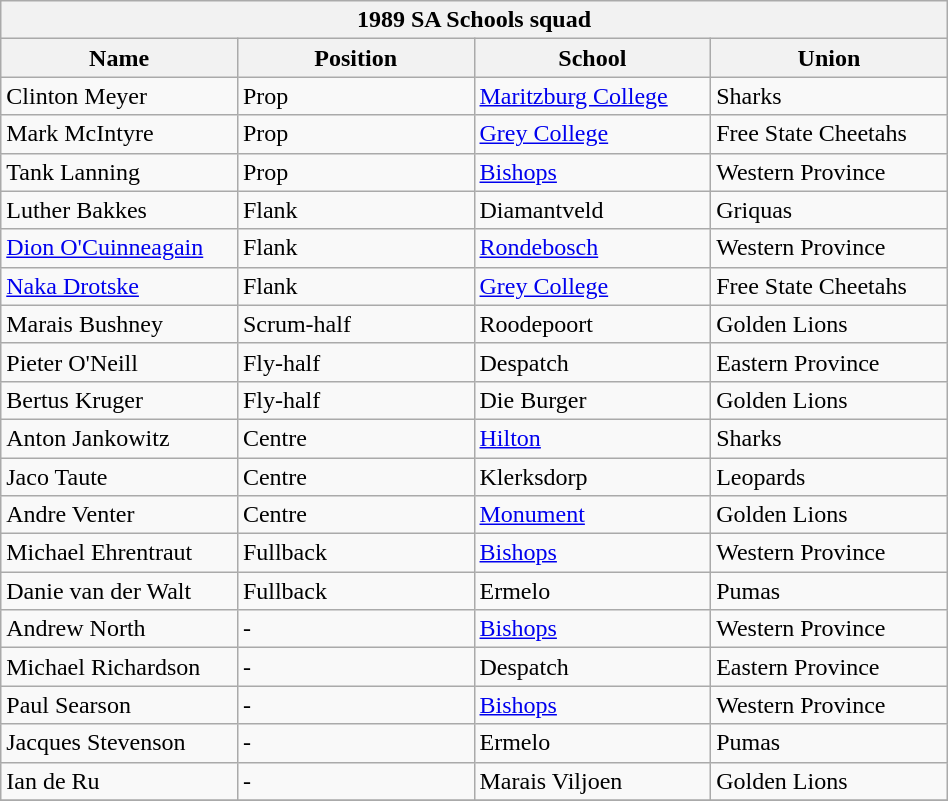<table class="wikitable" style="text-align:left; width:50%">
<tr>
<th colspan="100%">1989 SA Schools squad</th>
</tr>
<tr>
<th style="width:25%;">Name</th>
<th style="width:25%;">Position</th>
<th style="width:25%;">School</th>
<th style="width:25%;">Union</th>
</tr>
<tr>
<td>Clinton Meyer</td>
<td>Prop</td>
<td><a href='#'>Maritzburg College</a></td>
<td>Sharks</td>
</tr>
<tr>
<td>Mark McIntyre</td>
<td>Prop</td>
<td><a href='#'>Grey College</a></td>
<td>Free State Cheetahs</td>
</tr>
<tr>
<td>Tank Lanning</td>
<td>Prop</td>
<td><a href='#'>Bishops</a></td>
<td>Western Province</td>
</tr>
<tr>
<td>Luther Bakkes</td>
<td>Flank</td>
<td>Diamantveld</td>
<td>Griquas</td>
</tr>
<tr>
<td><a href='#'>Dion O'Cuinneagain</a></td>
<td>Flank</td>
<td><a href='#'>Rondebosch</a></td>
<td>Western Province</td>
</tr>
<tr>
<td><a href='#'>Naka Drotske</a></td>
<td>Flank</td>
<td><a href='#'>Grey College</a></td>
<td>Free State Cheetahs</td>
</tr>
<tr>
<td>Marais Bushney</td>
<td>Scrum-half</td>
<td>Roodepoort</td>
<td>Golden Lions</td>
</tr>
<tr>
<td>Pieter O'Neill</td>
<td>Fly-half</td>
<td>Despatch</td>
<td>Eastern Province</td>
</tr>
<tr>
<td>Bertus Kruger</td>
<td>Fly-half</td>
<td>Die Burger</td>
<td>Golden Lions</td>
</tr>
<tr>
<td>Anton Jankowitz</td>
<td>Centre</td>
<td><a href='#'>Hilton</a></td>
<td>Sharks</td>
</tr>
<tr>
<td>Jaco Taute</td>
<td>Centre</td>
<td>Klerksdorp</td>
<td>Leopards</td>
</tr>
<tr>
<td>Andre Venter</td>
<td>Centre</td>
<td><a href='#'>Monument</a></td>
<td>Golden Lions</td>
</tr>
<tr>
<td>Michael Ehrentraut</td>
<td>Fullback</td>
<td><a href='#'>Bishops</a></td>
<td>Western Province</td>
</tr>
<tr>
<td>Danie van der Walt</td>
<td>Fullback</td>
<td>Ermelo</td>
<td>Pumas</td>
</tr>
<tr>
<td>Andrew North</td>
<td>-</td>
<td><a href='#'>Bishops</a></td>
<td>Western Province</td>
</tr>
<tr>
<td>Michael Richardson</td>
<td>-</td>
<td>Despatch</td>
<td>Eastern Province</td>
</tr>
<tr>
<td>Paul Searson</td>
<td>-</td>
<td><a href='#'>Bishops</a></td>
<td>Western Province</td>
</tr>
<tr>
<td>Jacques Stevenson</td>
<td>-</td>
<td>Ermelo</td>
<td>Pumas</td>
</tr>
<tr>
<td>Ian de Ru</td>
<td>-</td>
<td>Marais Viljoen</td>
<td>Golden Lions</td>
</tr>
<tr>
</tr>
</table>
